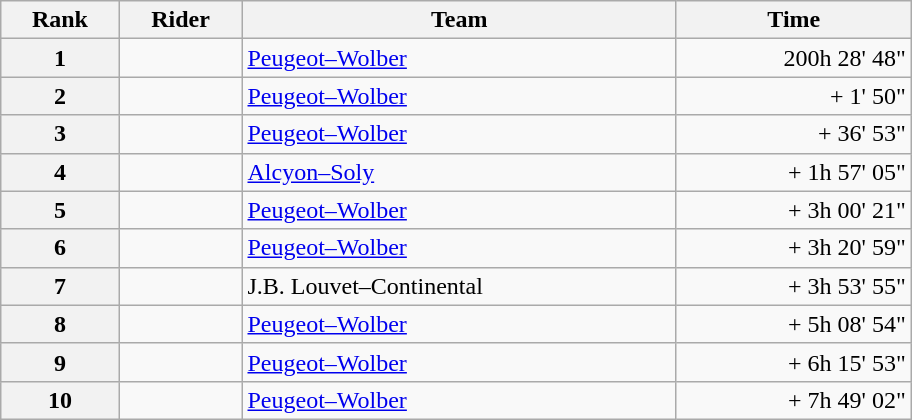<table class="wikitable" style="width:38em; margin-bottom:0;">
<tr>
<th scope="col">Rank</th>
<th scope="col">Rider</th>
<th scope="col">Team</th>
<th scope="col">Time</th>
</tr>
<tr>
<th scope="col">1</th>
<td></td>
<td><a href='#'>Peugeot–Wolber</a></td>
<td style="text-align:right;">200h 28' 48"</td>
</tr>
<tr>
<th scope="col">2</th>
<td></td>
<td><a href='#'>Peugeot–Wolber</a></td>
<td style="text-align:right;">+ 1' 50"</td>
</tr>
<tr>
<th scope="col">3</th>
<td></td>
<td><a href='#'>Peugeot–Wolber</a></td>
<td style="text-align:right;">+ 36' 53"</td>
</tr>
<tr>
<th scope="col">4</th>
<td></td>
<td><a href='#'>Alcyon–Soly</a></td>
<td style="text-align:right;">+ 1h 57' 05"</td>
</tr>
<tr>
<th scope="col">5</th>
<td></td>
<td><a href='#'>Peugeot–Wolber</a></td>
<td style="text-align:right;">+ 3h 00' 21"</td>
</tr>
<tr>
<th scope="col">6</th>
<td></td>
<td><a href='#'>Peugeot–Wolber</a></td>
<td style="text-align:right;">+ 3h 20' 59"</td>
</tr>
<tr>
<th scope="col">7</th>
<td></td>
<td>J.B. Louvet–Continental</td>
<td style="text-align:right;">+ 3h 53' 55"</td>
</tr>
<tr>
<th scope="col">8</th>
<td></td>
<td><a href='#'>Peugeot–Wolber</a></td>
<td style="text-align:right;">+ 5h 08' 54"</td>
</tr>
<tr>
<th scope="col">9</th>
<td></td>
<td><a href='#'>Peugeot–Wolber</a></td>
<td style="text-align:right;">+ 6h 15' 53"</td>
</tr>
<tr>
<th scope="col">10</th>
<td></td>
<td><a href='#'>Peugeot–Wolber</a></td>
<td style="text-align:right;">+ 7h 49' 02"</td>
</tr>
</table>
